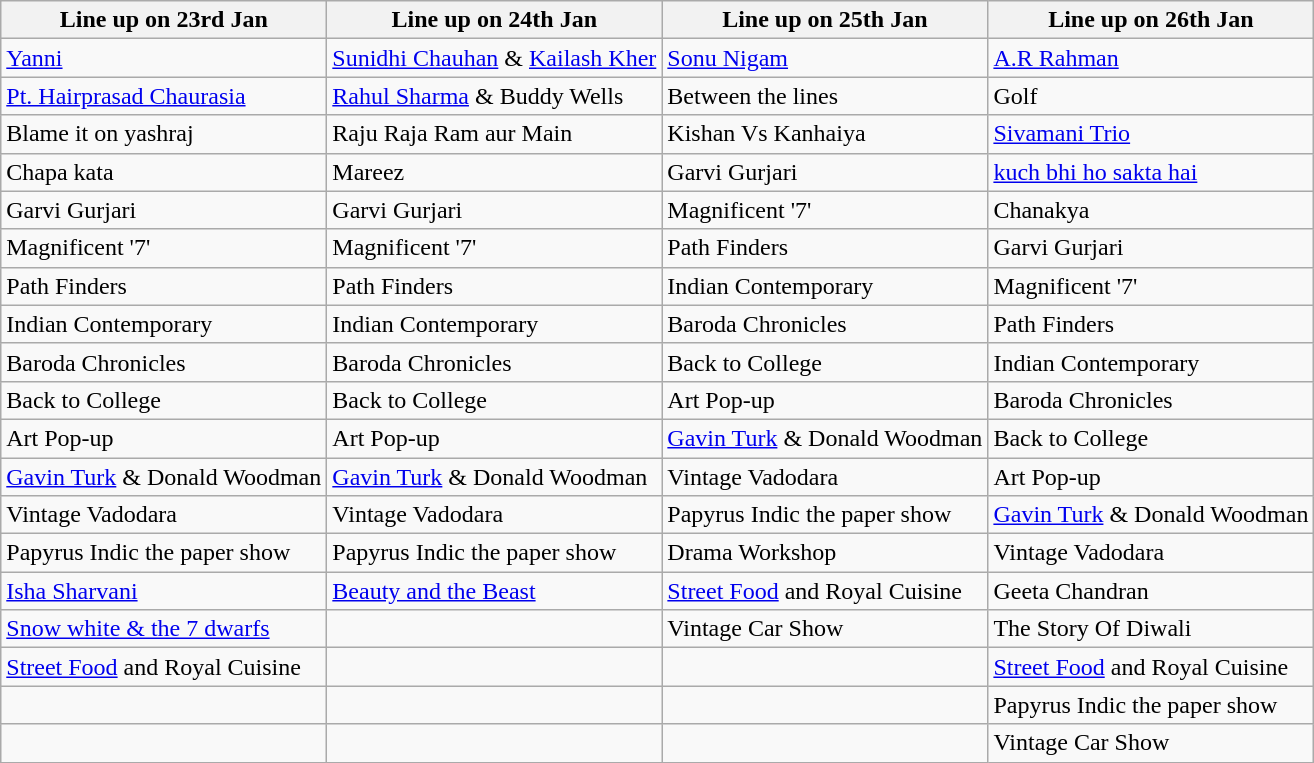<table class="wikitable">
<tr>
<th>Line up on 23rd Jan</th>
<th>Line up on 24th Jan</th>
<th>Line up on 25th Jan</th>
<th>Line up on 26th Jan</th>
</tr>
<tr>
<td><a href='#'>Yanni</a></td>
<td><a href='#'>Sunidhi Chauhan</a> & <a href='#'>Kailash Kher</a></td>
<td><a href='#'>Sonu Nigam</a></td>
<td><a href='#'>A.R Rahman</a></td>
</tr>
<tr>
<td><a href='#'>Pt. Hairprasad Chaurasia</a></td>
<td><a href='#'>Rahul Sharma</a> & Buddy Wells</td>
<td>Between the lines</td>
<td>Golf</td>
</tr>
<tr>
<td>Blame it on yashraj</td>
<td>Raju Raja Ram aur Main</td>
<td>Kishan Vs Kanhaiya</td>
<td><a href='#'>Sivamani Trio</a></td>
</tr>
<tr>
<td>Chapa kata</td>
<td>Mareez</td>
<td>Garvi Gurjari</td>
<td><a href='#'>kuch bhi ho sakta hai</a></td>
</tr>
<tr>
<td>Garvi Gurjari</td>
<td>Garvi Gurjari</td>
<td>Magnificent '7'</td>
<td>Chanakya</td>
</tr>
<tr>
<td>Magnificent '7'</td>
<td>Magnificent '7'</td>
<td>Path Finders</td>
<td>Garvi Gurjari</td>
</tr>
<tr>
<td>Path Finders</td>
<td>Path Finders</td>
<td>Indian Contemporary</td>
<td>Magnificent '7'</td>
</tr>
<tr>
<td>Indian Contemporary</td>
<td>Indian Contemporary</td>
<td>Baroda Chronicles</td>
<td>Path Finders</td>
</tr>
<tr>
<td>Baroda Chronicles</td>
<td>Baroda Chronicles</td>
<td>Back to College</td>
<td>Indian Contemporary</td>
</tr>
<tr>
<td>Back to College</td>
<td>Back to College</td>
<td>Art Pop-up</td>
<td>Baroda Chronicles</td>
</tr>
<tr>
<td>Art Pop-up</td>
<td>Art Pop-up</td>
<td><a href='#'>Gavin Turk</a> & Donald Woodman</td>
<td>Back to College</td>
</tr>
<tr>
<td><a href='#'>Gavin Turk</a> & Donald Woodman</td>
<td><a href='#'>Gavin Turk</a> & Donald Woodman</td>
<td>Vintage Vadodara</td>
<td>Art Pop-up</td>
</tr>
<tr>
<td>Vintage Vadodara</td>
<td>Vintage Vadodara</td>
<td>Papyrus Indic the paper show</td>
<td><a href='#'>Gavin Turk</a> & Donald Woodman</td>
</tr>
<tr>
<td>Papyrus Indic the paper show</td>
<td>Papyrus Indic the paper show</td>
<td>Drama Workshop</td>
<td>Vintage Vadodara</td>
</tr>
<tr>
<td><a href='#'>Isha Sharvani</a></td>
<td><a href='#'>Beauty and the Beast</a></td>
<td><a href='#'>Street Food</a> and Royal Cuisine</td>
<td>Geeta Chandran</td>
</tr>
<tr>
<td><a href='#'>Snow white & the 7 dwarfs</a></td>
<td></td>
<td>Vintage Car Show</td>
<td>The Story Of Diwali</td>
</tr>
<tr>
<td><a href='#'>Street Food</a> and Royal Cuisine</td>
<td></td>
<td></td>
<td><a href='#'>Street Food</a> and Royal Cuisine</td>
</tr>
<tr>
<td></td>
<td></td>
<td></td>
<td>Papyrus Indic the paper show</td>
</tr>
<tr>
<td></td>
<td></td>
<td></td>
<td>Vintage Car Show</td>
</tr>
</table>
